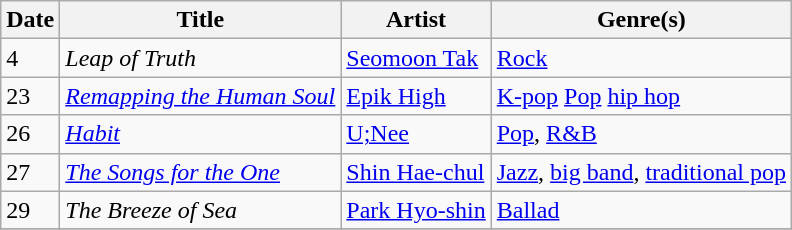<table class="wikitable" style="text-align: left;">
<tr>
<th>Date</th>
<th>Title</th>
<th>Artist</th>
<th>Genre(s)</th>
</tr>
<tr>
<td>4</td>
<td><em>Leap of Truth</em></td>
<td><a href='#'>Seomoon Tak</a></td>
<td><a href='#'>Rock</a></td>
</tr>
<tr>
<td rowspan="1">23</td>
<td><em><a href='#'>Remapping the Human Soul</a></em></td>
<td><a href='#'>Epik High</a></td>
<td><a href='#'>K-pop</a> <a href='#'>Pop</a> <a href='#'>hip hop</a></td>
</tr>
<tr>
<td>26</td>
<td><em><a href='#'>Habit</a></em></td>
<td><a href='#'>U;Nee</a></td>
<td><a href='#'>Pop</a>, <a href='#'>R&B</a></td>
</tr>
<tr>
<td>27</td>
<td><em><a href='#'>The Songs for the One</a></em></td>
<td><a href='#'>Shin Hae-chul</a></td>
<td><a href='#'>Jazz</a>, <a href='#'>big band</a>, <a href='#'>traditional pop</a></td>
</tr>
<tr>
<td>29</td>
<td><em>The Breeze of Sea</em></td>
<td><a href='#'>Park Hyo-shin</a></td>
<td><a href='#'>Ballad</a></td>
</tr>
<tr>
</tr>
</table>
